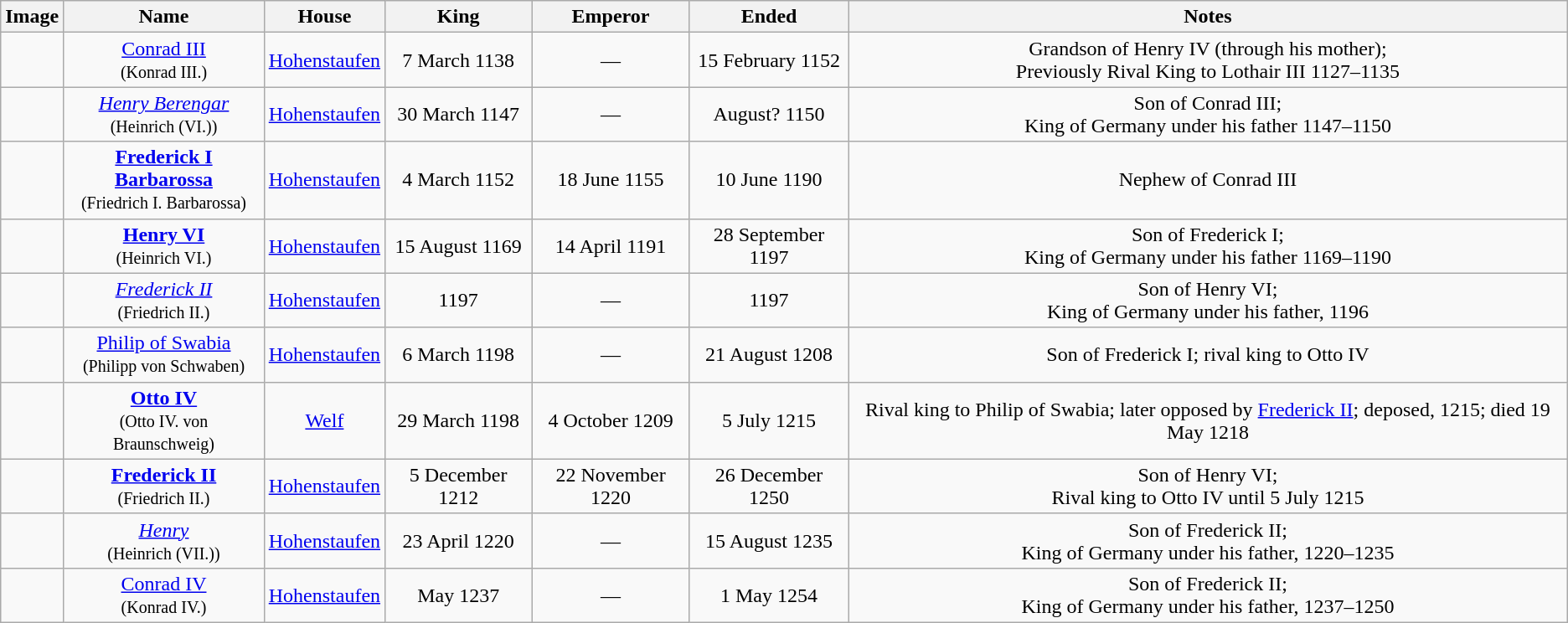<table class="wikitable" style="text-align:center;">
<tr>
<th>Image</th>
<th>Name</th>
<th>House</th>
<th>King</th>
<th>Emperor</th>
<th>Ended</th>
<th>Notes</th>
</tr>
<tr>
<td></td>
<td><a href='#'>Conrad III</a><br><small>(Konrad III.)</small></td>
<td><a href='#'>Hohenstaufen</a></td>
<td>7 March 1138</td>
<td>—</td>
<td>15 February 1152</td>
<td>Grandson of Henry IV (through his mother);<br>Previously Rival King to Lothair III 1127–1135</td>
</tr>
<tr>
<td></td>
<td><em><a href='#'>Henry Berengar</a></em><br><small>(Heinrich (VI.))</small></td>
<td><a href='#'>Hohenstaufen</a></td>
<td>30 March 1147</td>
<td>—</td>
<td>August? 1150</td>
<td>Son of Conrad III;<br>King of Germany under his father 1147–1150</td>
</tr>
<tr>
<td></td>
<td><strong><a href='#'>Frederick I Barbarossa</a></strong><br><small>(Friedrich I. Barbarossa)</small></td>
<td><a href='#'>Hohenstaufen</a></td>
<td>4 March 1152</td>
<td>18 June 1155</td>
<td>10 June 1190</td>
<td>Nephew of Conrad III</td>
</tr>
<tr>
<td></td>
<td><strong><a href='#'>Henry VI</a></strong><br><small>(Heinrich VI.)</small></td>
<td><a href='#'>Hohenstaufen</a></td>
<td>15 August 1169</td>
<td>14 April 1191</td>
<td>28 September 1197</td>
<td>Son of Frederick I;<br>King of Germany under his father 1169–1190</td>
</tr>
<tr>
<td></td>
<td><em><a href='#'>Frederick II</a></em><br><small>(Friedrich II.)</small></td>
<td><a href='#'>Hohenstaufen</a></td>
<td>1197</td>
<td>—</td>
<td>1197</td>
<td>Son of Henry VI;<br>King of Germany under his father, 1196</td>
</tr>
<tr>
<td></td>
<td><a href='#'>Philip of Swabia</a><br><small>(Philipp von Schwaben)</small></td>
<td><a href='#'>Hohenstaufen</a></td>
<td>6 March 1198</td>
<td>—</td>
<td>21 August 1208</td>
<td>Son of Frederick I; rival king to Otto IV</td>
</tr>
<tr>
<td></td>
<td><strong><a href='#'>Otto IV</a></strong><br><small>(Otto IV. von Braunschweig)</small></td>
<td><a href='#'>Welf</a></td>
<td>29 March 1198</td>
<td>4 October 1209</td>
<td>5 July 1215</td>
<td>Rival king to Philip of Swabia; later opposed by <a href='#'>Frederick II</a>; deposed, 1215; died 19 May 1218</td>
</tr>
<tr>
<td></td>
<td><strong><a href='#'>Frederick II</a></strong><br><small>(Friedrich II.)</small></td>
<td><a href='#'>Hohenstaufen</a></td>
<td>5 December 1212</td>
<td>22 November 1220</td>
<td>26 December 1250</td>
<td>Son of Henry VI;<br>Rival king to Otto IV until 5 July 1215</td>
</tr>
<tr>
<td></td>
<td><em><a href='#'>Henry</a></em><br><small>(Heinrich (VII.))</small></td>
<td><a href='#'>Hohenstaufen</a></td>
<td>23 April 1220</td>
<td>—</td>
<td>15 August 1235</td>
<td>Son of Frederick II;<br>King of Germany under his father, 1220–1235</td>
</tr>
<tr>
<td></td>
<td><a href='#'>Conrad IV</a><br><small>(Konrad IV.)</small></td>
<td><a href='#'>Hohenstaufen</a></td>
<td>May 1237</td>
<td>—</td>
<td>1 May 1254</td>
<td>Son of Frederick II;<br>King of Germany under his father, 1237–1250</td>
</tr>
</table>
